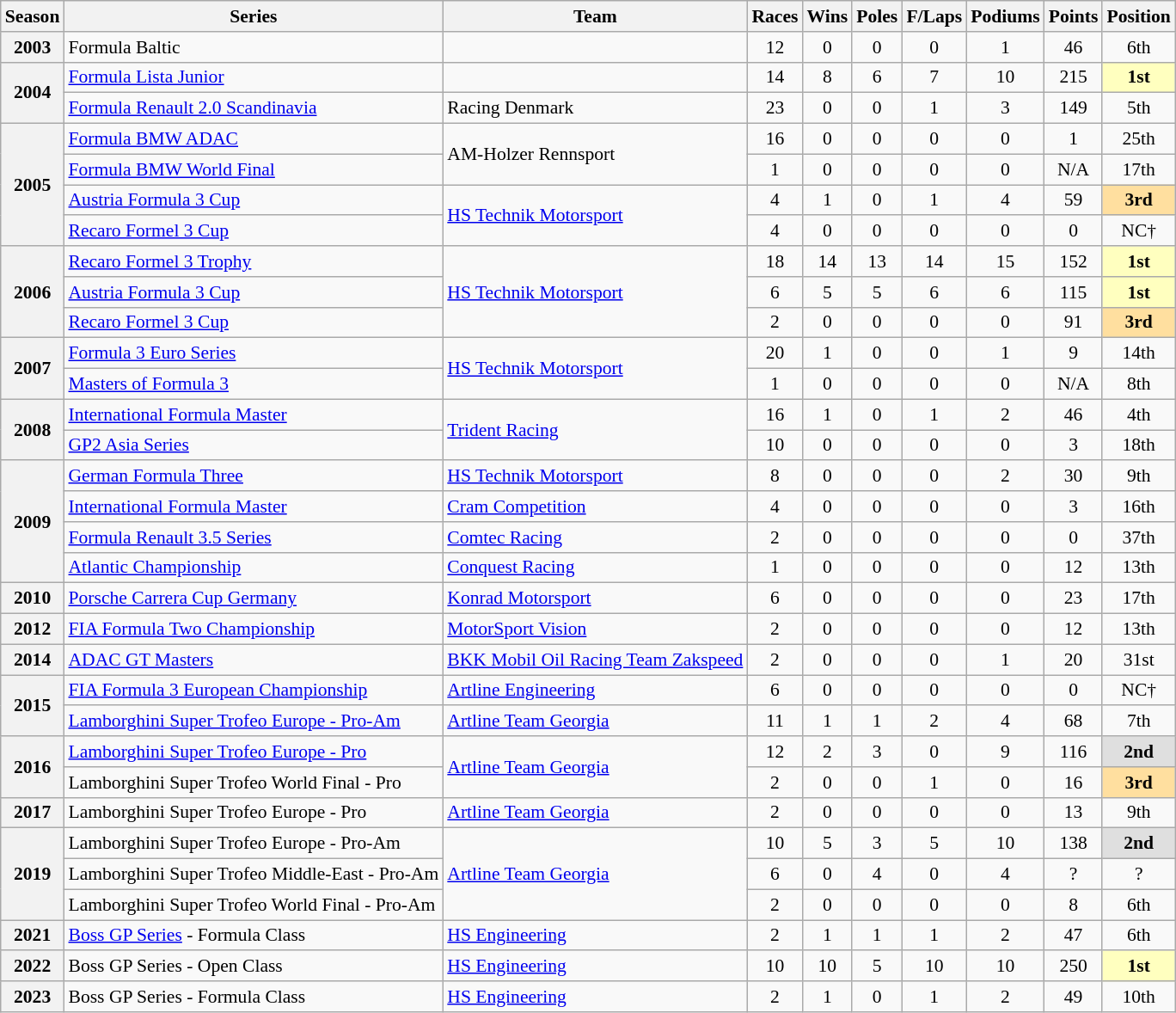<table class="wikitable" style="font-size: 90%; text-align:center">
<tr>
<th>Season</th>
<th>Series</th>
<th>Team</th>
<th>Races</th>
<th>Wins</th>
<th>Poles</th>
<th>F/Laps</th>
<th>Podiums</th>
<th>Points</th>
<th>Position</th>
</tr>
<tr>
<th>2003</th>
<td align=left>Formula Baltic</td>
<td align=left></td>
<td>12</td>
<td>0</td>
<td>0</td>
<td>0</td>
<td>1</td>
<td>46</td>
<td>6th</td>
</tr>
<tr>
<th rowspan=2>2004</th>
<td align=left><a href='#'>Formula Lista Junior</a></td>
<td align=left></td>
<td>14</td>
<td>8</td>
<td>6</td>
<td>7</td>
<td>10</td>
<td>215</td>
<td style="background:#FFFFBF;"><strong>1st</strong></td>
</tr>
<tr>
<td align=left><a href='#'>Formula Renault 2.0 Scandinavia</a></td>
<td align=left>Racing Denmark</td>
<td>23</td>
<td>0</td>
<td>0</td>
<td>1</td>
<td>3</td>
<td>149</td>
<td>5th</td>
</tr>
<tr>
<th rowspan=4>2005</th>
<td align=left><a href='#'>Formula BMW ADAC</a></td>
<td align=left rowspan=2>AM-Holzer Rennsport</td>
<td>16</td>
<td>0</td>
<td>0</td>
<td>0</td>
<td>0</td>
<td>1</td>
<td>25th</td>
</tr>
<tr>
<td align=left><a href='#'>Formula BMW World Final</a></td>
<td>1</td>
<td>0</td>
<td>0</td>
<td>0</td>
<td>0</td>
<td>N/A</td>
<td>17th</td>
</tr>
<tr>
<td align=left><a href='#'>Austria Formula 3 Cup</a></td>
<td align=left rowspan=2><a href='#'>HS Technik Motorsport</a></td>
<td>4</td>
<td>1</td>
<td>0</td>
<td>1</td>
<td>4</td>
<td>59</td>
<td style="background:#FFDF9F;"><strong>3rd</strong></td>
</tr>
<tr>
<td align=left><a href='#'>Recaro Formel 3 Cup</a></td>
<td>4</td>
<td>0</td>
<td>0</td>
<td>0</td>
<td>0</td>
<td>0</td>
<td>NC†</td>
</tr>
<tr>
<th rowspan=3>2006</th>
<td align=left><a href='#'>Recaro Formel 3 Trophy</a></td>
<td align=left rowspan=3><a href='#'>HS Technik Motorsport</a></td>
<td>18</td>
<td>14</td>
<td>13</td>
<td>14</td>
<td>15</td>
<td>152</td>
<td style="background:#FFFFBF;"><strong>1st</strong></td>
</tr>
<tr>
<td align=left><a href='#'>Austria Formula 3 Cup</a></td>
<td>6</td>
<td>5</td>
<td>5</td>
<td>6</td>
<td>6</td>
<td>115</td>
<td style="background:#FFFFBF;"><strong>1st</strong></td>
</tr>
<tr>
<td align=left><a href='#'>Recaro Formel 3 Cup</a></td>
<td>2</td>
<td>0</td>
<td>0</td>
<td>0</td>
<td>0</td>
<td>91</td>
<td style="background:#FFDF9F;"><strong>3rd</strong></td>
</tr>
<tr>
<th rowspan=2>2007</th>
<td align=left><a href='#'>Formula 3 Euro Series</a></td>
<td align=left rowspan=2><a href='#'>HS Technik Motorsport</a></td>
<td>20</td>
<td>1</td>
<td>0</td>
<td>0</td>
<td>1</td>
<td>9</td>
<td>14th</td>
</tr>
<tr>
<td align=left><a href='#'>Masters of Formula 3</a></td>
<td>1</td>
<td>0</td>
<td>0</td>
<td>0</td>
<td>0</td>
<td>N/A</td>
<td>8th</td>
</tr>
<tr>
<th rowspan=2>2008</th>
<td align=left><a href='#'>International Formula Master</a></td>
<td align=left rowspan=2><a href='#'>Trident Racing</a></td>
<td>16</td>
<td>1</td>
<td>0</td>
<td>1</td>
<td>2</td>
<td>46</td>
<td>4th</td>
</tr>
<tr>
<td align=left><a href='#'>GP2 Asia Series</a></td>
<td>10</td>
<td>0</td>
<td>0</td>
<td>0</td>
<td>0</td>
<td>3</td>
<td>18th</td>
</tr>
<tr>
<th rowspan=4>2009</th>
<td align=left><a href='#'>German Formula Three</a></td>
<td align=left><a href='#'>HS Technik Motorsport</a></td>
<td>8</td>
<td>0</td>
<td>0</td>
<td>0</td>
<td>2</td>
<td>30</td>
<td>9th</td>
</tr>
<tr>
<td align=left><a href='#'>International Formula Master</a></td>
<td align=left><a href='#'>Cram Competition</a></td>
<td>4</td>
<td>0</td>
<td>0</td>
<td>0</td>
<td>0</td>
<td>3</td>
<td>16th</td>
</tr>
<tr>
<td align=left><a href='#'>Formula Renault 3.5 Series</a></td>
<td align=left><a href='#'>Comtec Racing</a></td>
<td>2</td>
<td>0</td>
<td>0</td>
<td>0</td>
<td>0</td>
<td>0</td>
<td>37th</td>
</tr>
<tr>
<td align=left><a href='#'>Atlantic Championship</a></td>
<td align=left><a href='#'>Conquest Racing</a></td>
<td>1</td>
<td>0</td>
<td>0</td>
<td>0</td>
<td>0</td>
<td>12</td>
<td>13th</td>
</tr>
<tr>
<th>2010</th>
<td align=left><a href='#'>Porsche Carrera Cup Germany</a></td>
<td align=left><a href='#'>Konrad Motorsport</a></td>
<td>6</td>
<td>0</td>
<td>0</td>
<td>0</td>
<td>0</td>
<td>23</td>
<td>17th</td>
</tr>
<tr>
<th>2012</th>
<td align=left><a href='#'>FIA Formula Two Championship</a></td>
<td align=left><a href='#'>MotorSport Vision</a></td>
<td>2</td>
<td>0</td>
<td>0</td>
<td>0</td>
<td>0</td>
<td>12</td>
<td>13th</td>
</tr>
<tr>
<th>2014</th>
<td align=left><a href='#'>ADAC GT Masters</a></td>
<td align=left><a href='#'>BKK Mobil Oil Racing Team Zakspeed</a></td>
<td>2</td>
<td>0</td>
<td>0</td>
<td>0</td>
<td>1</td>
<td>20</td>
<td>31st</td>
</tr>
<tr>
<th rowspan=2>2015</th>
<td align=left><a href='#'>FIA Formula 3 European Championship</a></td>
<td align=left><a href='#'>Artline Engineering</a></td>
<td>6</td>
<td>0</td>
<td>0</td>
<td>0</td>
<td>0</td>
<td>0</td>
<td>NC†</td>
</tr>
<tr>
<td align=left><a href='#'>Lamborghini Super Trofeo Europe - Pro-Am</a></td>
<td align=left><a href='#'>Artline Team Georgia</a></td>
<td>11</td>
<td>1</td>
<td>1</td>
<td>2</td>
<td>4</td>
<td>68</td>
<td>7th</td>
</tr>
<tr>
<th rowspan=2>2016</th>
<td align=left><a href='#'>Lamborghini Super Trofeo Europe - Pro</a></td>
<td align=left rowspan=2><a href='#'>Artline Team Georgia</a></td>
<td>12</td>
<td>2</td>
<td>3</td>
<td>0</td>
<td>9</td>
<td>116</td>
<td style="background:#DFDFDF;"><strong>2nd</strong></td>
</tr>
<tr>
<td align=left>Lamborghini Super Trofeo World Final - Pro</td>
<td>2</td>
<td>0</td>
<td>0</td>
<td>1</td>
<td>0</td>
<td>16</td>
<td style="background:#FFDF9F;"><strong>3rd</strong></td>
</tr>
<tr>
<th>2017</th>
<td align=left>Lamborghini Super Trofeo Europe - Pro</td>
<td align=left><a href='#'>Artline Team Georgia</a></td>
<td>2</td>
<td>0</td>
<td>0</td>
<td>0</td>
<td>0</td>
<td>13</td>
<td>9th</td>
</tr>
<tr>
<th rowspan=3>2019</th>
<td align=left>Lamborghini Super Trofeo Europe - Pro-Am</td>
<td align=left rowspan=3><a href='#'>Artline Team Georgia</a></td>
<td>10</td>
<td>5</td>
<td>3</td>
<td>5</td>
<td>10</td>
<td>138</td>
<td style="background:#DFDFDF;"><strong>2nd</strong></td>
</tr>
<tr>
<td align=left nowrap>Lamborghini Super Trofeo Middle-East - Pro-Am</td>
<td>6</td>
<td>0</td>
<td>4</td>
<td>0</td>
<td>4</td>
<td>?</td>
<td>?</td>
</tr>
<tr>
<td align=left>Lamborghini Super Trofeo World Final - Pro-Am</td>
<td>2</td>
<td>0</td>
<td>0</td>
<td>0</td>
<td>0</td>
<td>8</td>
<td>6th</td>
</tr>
<tr>
<th>2021</th>
<td align=left><a href='#'>Boss GP Series</a> - Formula Class</td>
<td align=left><a href='#'>HS Engineering</a></td>
<td>2</td>
<td>1</td>
<td>1</td>
<td>1</td>
<td>2</td>
<td>47</td>
<td>6th</td>
</tr>
<tr>
<th>2022</th>
<td align=left>Boss GP Series - Open Class</td>
<td align=left><a href='#'>HS Engineering</a></td>
<td>10</td>
<td>10</td>
<td>5</td>
<td>10</td>
<td>10</td>
<td>250</td>
<td style="background:#FFFFBF;"><strong>1st</strong></td>
</tr>
<tr>
<th>2023</th>
<td align=left>Boss GP Series - Formula Class</td>
<td align=left><a href='#'>HS Engineering</a></td>
<td>2</td>
<td>1</td>
<td>0</td>
<td>1</td>
<td>2</td>
<td>49</td>
<td>10th</td>
</tr>
</table>
